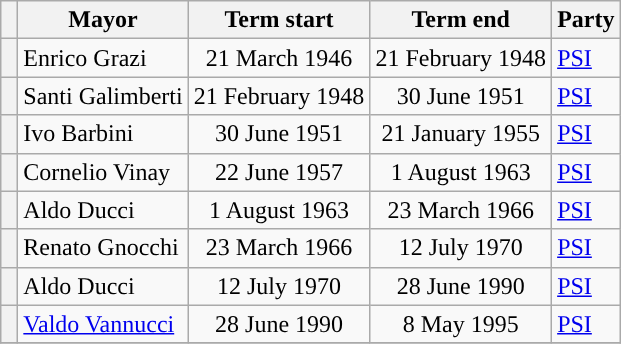<table class="wikitable">
<tr>
<th class=unsortable> </th>
<th>Mayor</th>
<th>Term start</th>
<th>Term end</th>
<th>Party</th>
</tr>
<tr>
<th style="background:"></th>
<td>Enrico Grazi</td>
<td align=center>21 March 1946</td>
<td align=center>21 February 1948</td>
<td><a href='#'>PSI</a></td>
</tr>
<tr>
<th style="background:"></th>
<td>Santi Galimberti</td>
<td align=center>21 February 1948</td>
<td align=center>30 June 1951</td>
<td><a href='#'>PSI</a></td>
</tr>
<tr>
<th style="background:"></th>
<td>Ivo Barbini</td>
<td align=center>30 June 1951</td>
<td align=center>21 January 1955</td>
<td><a href='#'>PSI</a></td>
</tr>
<tr>
<th style="background:"></th>
<td>Cornelio Vinay</td>
<td align=center>22 June 1957</td>
<td align=center>1 August 1963</td>
<td><a href='#'>PSI</a></td>
</tr>
<tr>
<th style="background:"></th>
<td>Aldo Ducci</td>
<td align=center>1 August 1963</td>
<td align=center>23 March 1966</td>
<td><a href='#'>PSI</a></td>
</tr>
<tr>
<th style="background:"></th>
<td>Renato Gnocchi</td>
<td align=center>23 March 1966</td>
<td align=center>12 July 1970</td>
<td><a href='#'>PSI</a></td>
</tr>
<tr>
<th style="background:"></th>
<td>Aldo Ducci</td>
<td align=center>12 July 1970</td>
<td align=center>28 June 1990</td>
<td><a href='#'>PSI</a></td>
</tr>
<tr>
<th style="background:"></th>
<td><a href='#'>Valdo Vannucci</a></td>
<td align=center>28 June 1990</td>
<td align=center>8 May 1995</td>
<td><a href='#'>PSI</a></td>
</tr>
<tr>
</tr>
</table>
